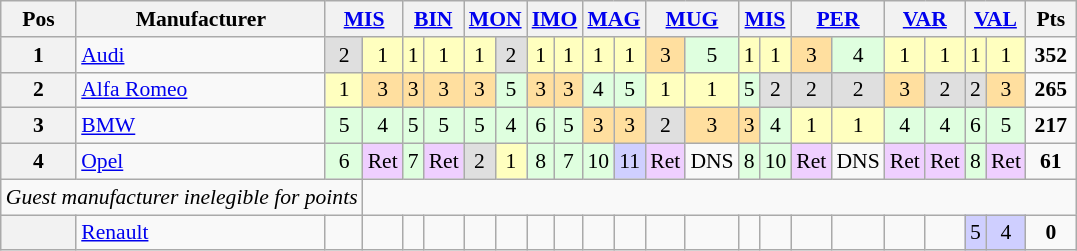<table class="wikitable" style="font-size: 90%">
<tr>
<th valign="middle">Pos</th>
<th>Manufacturer</th>
<th colspan=2><a href='#'>MIS</a><br></th>
<th colspan=2><a href='#'>BIN</a><br></th>
<th colspan=2><a href='#'>MON</a><br></th>
<th colspan=2><a href='#'>IMO</a><br></th>
<th colspan=2><a href='#'>MAG</a><br></th>
<th colspan=2><a href='#'>MUG</a><br></th>
<th colspan=2><a href='#'>MIS</a><br></th>
<th colspan=2><a href='#'>PER</a><br></th>
<th colspan=2><a href='#'>VAR</a><br></th>
<th colspan=2><a href='#'>VAL</a><br></th>
<th valign="middle"> Pts </th>
</tr>
<tr>
<th>1</th>
<td> <a href='#'>Audi</a></td>
<td align="center" style="background:#dfdfdf;">2</td>
<td align="center" style="background:#ffffbf;">1</td>
<td align="center" style="background:#ffffbf;">1</td>
<td align="center" style="background:#ffffbf;">1</td>
<td align="center" style="background:#ffffbf;">1</td>
<td align="center" style="background:#dfdfdf;">2</td>
<td align="center" style="background:#ffffbf;">1</td>
<td align="center" style="background:#ffffbf;">1</td>
<td align="center" style="background:#ffffbf;">1</td>
<td align="center" style="background:#ffffbf;">1</td>
<td align="center" style="background:#ffdf9f;">3</td>
<td align="center" style="background:#dfffdf;">5</td>
<td align="center" style="background:#ffffbf;">1</td>
<td align="center" style="background:#ffffbf;">1</td>
<td align="center" style="background:#ffdf9f;">3</td>
<td align="center" style="background:#dfffdf;">4</td>
<td align="center" style="background:#ffffbf;">1</td>
<td align="center" style="background:#ffffbf;">1</td>
<td align="center" style="background:#ffffbf;">1</td>
<td align="center" style="background:#ffffbf;">1</td>
<td align=center><strong>352</strong></td>
</tr>
<tr>
<th>2</th>
<td> <a href='#'>Alfa Romeo</a></td>
<td align="center" style="background:#ffffbf;">1</td>
<td align="center" style="background:#ffdf9f;">3</td>
<td align="center" style="background:#ffdf9f;">3</td>
<td align="center" style="background:#ffdf9f;">3</td>
<td align="center" style="background:#ffdf9f;">3</td>
<td align="center" style="background:#dfffdf;">5</td>
<td align="center" style="background:#ffdf9f;">3</td>
<td align="center" style="background:#ffdf9f;">3</td>
<td align="center" style="background:#dfffdf;">4</td>
<td align="center" style="background:#dfffdf;">5</td>
<td align="center" style="background:#ffffbf;">1</td>
<td align="center" style="background:#ffffbf;">1</td>
<td align="center" style="background:#dfffdf;">5</td>
<td align="center" style="background:#dfdfdf;">2</td>
<td align="center" style="background:#dfdfdf;">2</td>
<td align="center" style="background:#dfdfdf;">2</td>
<td align="center" style="background:#ffdf9f;">3</td>
<td align="center" style="background:#dfdfdf;">2</td>
<td align="center" style="background:#dfdfdf;">2</td>
<td align="center" style="background:#ffdf9f;">3</td>
<td align=center><strong>265</strong></td>
</tr>
<tr>
<th>3</th>
<td> <a href='#'>BMW</a></td>
<td align="center" style="background:#dfffdf;">5</td>
<td align="center" style="background:#dfffdf;">4</td>
<td align="center" style="background:#dfffdf;">5</td>
<td align="center" style="background:#dfffdf;">5</td>
<td align="center" style="background:#dfffdf;">5</td>
<td align="center" style="background:#dfffdf;">4</td>
<td align="center" style="background:#dfffdf;">6</td>
<td align="center" style="background:#dfffdf;">5</td>
<td align="center" style="background:#ffdf9f;">3</td>
<td align="center" style="background:#ffdf9f;">3</td>
<td align="center" style="background:#dfdfdf;">2</td>
<td align="center" style="background:#ffdf9f;">3</td>
<td align="center" style="background:#ffdf9f;">3</td>
<td align="center" style="background:#dfffdf;">4</td>
<td align="center" style="background:#ffffbf;">1</td>
<td align="center" style="background:#ffffbf;">1</td>
<td align="center" style="background:#dfffdf;">4</td>
<td align="center" style="background:#dfffdf;">4</td>
<td align="center" style="background:#dfffdf;">6</td>
<td align="center" style="background:#dfffdf;">5</td>
<td align=center><strong>217</strong></td>
</tr>
<tr>
<th>4</th>
<td> <a href='#'>Opel</a></td>
<td align="center" style="background:#dfffdf;">6</td>
<td align="center" style="background:#efcfff;">Ret</td>
<td align="center" style="background:#dfffdf;">7</td>
<td align="center" style="background:#efcfff;">Ret</td>
<td align="center" style="background:#dfdfdf;">2</td>
<td align="center" style="background:#ffffbf;">1</td>
<td align="center" style="background:#dfffdf;">8</td>
<td align="center" style="background:#dfffdf;">7</td>
<td align="center" style="background:#dfffdf;">10</td>
<td align="center" style="background:#CFCFFF;">11</td>
<td align="center" style="background:#efcfff;">Ret</td>
<td>DNS</td>
<td align="center" style="background:#dfffdf;">8</td>
<td align="center" style="background:#dfffdf;">10</td>
<td align="center" style="background:#efcfff;">Ret</td>
<td>DNS</td>
<td align="center" style="background:#efcfff;">Ret</td>
<td align="center" style="background:#efcfff;">Ret</td>
<td align="center" style="background:#dfffdf;">8</td>
<td align="center" style="background:#efcfff;">Ret</td>
<td align=center><strong>61</strong></td>
</tr>
<tr>
<td colspan=3 align=center><em>Guest manufacturer inelegible for points</em></td>
</tr>
<tr>
<th></th>
<td> <a href='#'>Renault</a></td>
<td></td>
<td></td>
<td></td>
<td></td>
<td></td>
<td></td>
<td></td>
<td></td>
<td></td>
<td></td>
<td></td>
<td></td>
<td></td>
<td></td>
<td></td>
<td></td>
<td></td>
<td></td>
<td align="center" style="background:#CFCFFF;">5</td>
<td align="center" style="background:#CFCFFF;">4</td>
<td align=center><strong>0</strong></td>
</tr>
</table>
